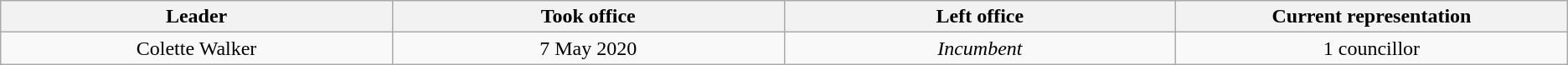<table class="wikitable" style="text-align:center">
<tr>
<th style="width:10%;">Leader</th>
<th style="width:10%;">Took office</th>
<th style="width:10%;">Left office</th>
<th scope="col" style="width:10%;">Current representation</th>
</tr>
<tr>
<td>Colette Walker</td>
<td>7 May 2020</td>
<td><em>Incumbent</em></td>
<td>1 councillor</td>
</tr>
</table>
